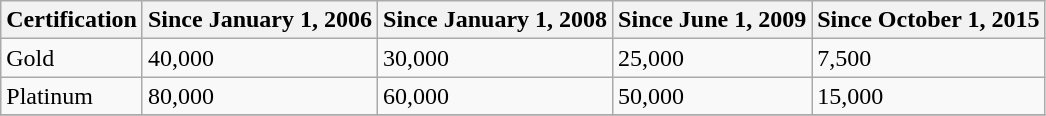<table class=wikitable>
<tr>
<th>Certification</th>
<th>Since January 1, 2006</th>
<th>Since January 1, 2008</th>
<th>Since June 1, 2009</th>
<th>Since October 1, 2015</th>
</tr>
<tr>
<td>Gold</td>
<td>40,000</td>
<td>30,000</td>
<td>25,000</td>
<td>7,500</td>
</tr>
<tr>
<td>Platinum</td>
<td>80,000</td>
<td>60,000</td>
<td>50,000</td>
<td>15,000</td>
</tr>
<tr>
</tr>
</table>
